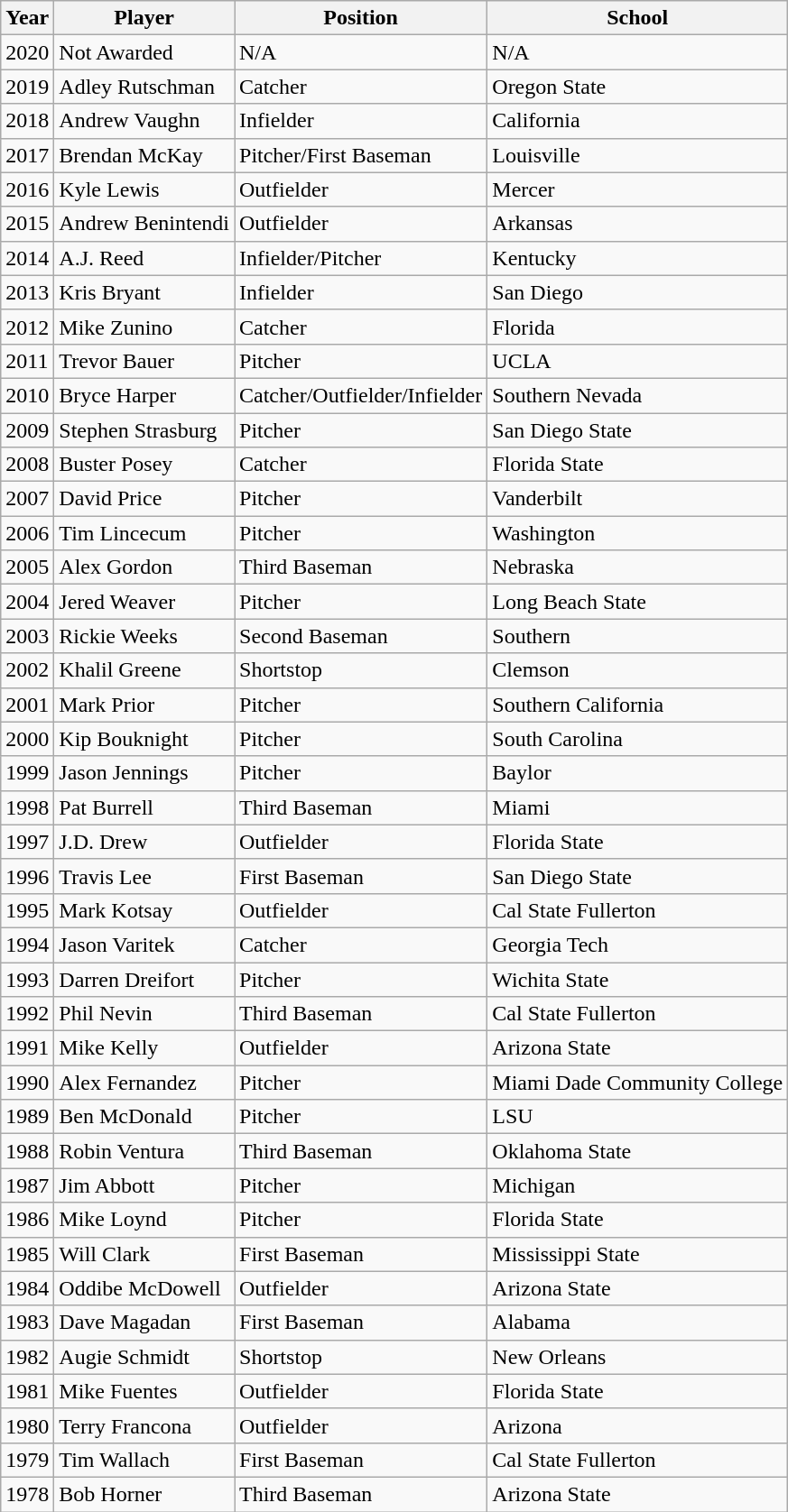<table class="wikitable">
<tr>
<th>Year</th>
<th>Player</th>
<th>Position</th>
<th>School</th>
</tr>
<tr>
<td>2020</td>
<td>Not Awarded</td>
<td>N/A</td>
<td>N/A</td>
</tr>
<tr>
<td>2019</td>
<td>Adley Rutschman</td>
<td>Catcher</td>
<td>Oregon State</td>
</tr>
<tr>
<td>2018</td>
<td>Andrew Vaughn</td>
<td>Infielder</td>
<td>California</td>
</tr>
<tr>
<td>2017</td>
<td>Brendan McKay</td>
<td>Pitcher/First Baseman</td>
<td>Louisville</td>
</tr>
<tr>
<td>2016</td>
<td>Kyle Lewis</td>
<td>Outfielder</td>
<td>Mercer</td>
</tr>
<tr>
<td>2015</td>
<td>Andrew Benintendi</td>
<td>Outfielder</td>
<td>Arkansas</td>
</tr>
<tr>
<td>2014</td>
<td>A.J. Reed</td>
<td>Infielder/Pitcher</td>
<td>Kentucky</td>
</tr>
<tr>
<td>2013</td>
<td>Kris Bryant</td>
<td>Infielder</td>
<td>San Diego</td>
</tr>
<tr>
<td>2012</td>
<td>Mike Zunino</td>
<td>Catcher</td>
<td>Florida</td>
</tr>
<tr>
<td>2011</td>
<td>Trevor Bauer</td>
<td>Pitcher</td>
<td>UCLA</td>
</tr>
<tr>
<td>2010</td>
<td>Bryce Harper</td>
<td>Catcher/Outfielder/Infielder</td>
<td>Southern Nevada</td>
</tr>
<tr>
<td>2009</td>
<td>Stephen Strasburg</td>
<td>Pitcher</td>
<td>San Diego State</td>
</tr>
<tr>
<td>2008</td>
<td>Buster Posey</td>
<td>Catcher</td>
<td>Florida State</td>
</tr>
<tr>
<td>2007</td>
<td>David Price</td>
<td>Pitcher</td>
<td>Vanderbilt</td>
</tr>
<tr>
<td>2006</td>
<td>Tim Lincecum</td>
<td>Pitcher</td>
<td>Washington</td>
</tr>
<tr>
<td>2005</td>
<td>Alex Gordon</td>
<td>Third Baseman</td>
<td>Nebraska</td>
</tr>
<tr>
<td>2004</td>
<td>Jered Weaver</td>
<td>Pitcher</td>
<td>Long Beach State</td>
</tr>
<tr>
<td>2003</td>
<td>Rickie Weeks</td>
<td>Second Baseman</td>
<td>Southern</td>
</tr>
<tr>
<td>2002</td>
<td>Khalil Greene</td>
<td>Shortstop</td>
<td>Clemson</td>
</tr>
<tr>
<td>2001</td>
<td>Mark Prior</td>
<td>Pitcher</td>
<td>Southern California</td>
</tr>
<tr>
<td>2000</td>
<td>Kip Bouknight</td>
<td>Pitcher</td>
<td>South Carolina</td>
</tr>
<tr>
<td>1999</td>
<td>Jason Jennings</td>
<td>Pitcher</td>
<td>Baylor</td>
</tr>
<tr>
<td>1998</td>
<td>Pat Burrell</td>
<td>Third Baseman</td>
<td>Miami</td>
</tr>
<tr>
<td>1997</td>
<td>J.D. Drew</td>
<td>Outfielder</td>
<td>Florida State</td>
</tr>
<tr>
<td>1996</td>
<td>Travis Lee</td>
<td>First Baseman</td>
<td>San Diego State</td>
</tr>
<tr>
<td>1995</td>
<td>Mark Kotsay</td>
<td>Outfielder</td>
<td>Cal State Fullerton</td>
</tr>
<tr>
<td>1994</td>
<td>Jason Varitek</td>
<td>Catcher</td>
<td>Georgia Tech</td>
</tr>
<tr>
<td>1993</td>
<td>Darren Dreifort</td>
<td>Pitcher</td>
<td>Wichita State</td>
</tr>
<tr>
<td>1992</td>
<td>Phil Nevin</td>
<td>Third Baseman</td>
<td>Cal State Fullerton</td>
</tr>
<tr>
<td>1991</td>
<td>Mike Kelly</td>
<td>Outfielder</td>
<td>Arizona State</td>
</tr>
<tr>
<td>1990</td>
<td>Alex Fernandez</td>
<td>Pitcher</td>
<td>Miami Dade Community College</td>
</tr>
<tr>
<td>1989</td>
<td>Ben McDonald</td>
<td>Pitcher</td>
<td>LSU</td>
</tr>
<tr>
<td>1988</td>
<td>Robin Ventura</td>
<td>Third Baseman</td>
<td>Oklahoma State</td>
</tr>
<tr>
<td>1987</td>
<td>Jim Abbott</td>
<td>Pitcher</td>
<td>Michigan</td>
</tr>
<tr>
<td>1986</td>
<td>Mike Loynd</td>
<td>Pitcher</td>
<td>Florida State</td>
</tr>
<tr>
<td>1985</td>
<td>Will Clark</td>
<td>First Baseman</td>
<td>Mississippi State</td>
</tr>
<tr>
<td>1984</td>
<td>Oddibe McDowell</td>
<td>Outfielder</td>
<td>Arizona State</td>
</tr>
<tr>
<td>1983</td>
<td>Dave Magadan</td>
<td>First Baseman</td>
<td>Alabama</td>
</tr>
<tr>
<td>1982</td>
<td>Augie Schmidt</td>
<td>Shortstop</td>
<td>New Orleans</td>
</tr>
<tr>
<td>1981</td>
<td>Mike Fuentes</td>
<td>Outfielder</td>
<td>Florida State</td>
</tr>
<tr>
<td>1980</td>
<td>Terry Francona</td>
<td>Outfielder</td>
<td>Arizona</td>
</tr>
<tr>
<td>1979</td>
<td>Tim Wallach</td>
<td>First Baseman</td>
<td>Cal State Fullerton</td>
</tr>
<tr>
<td>1978</td>
<td>Bob Horner</td>
<td>Third Baseman</td>
<td>Arizona State</td>
</tr>
</table>
